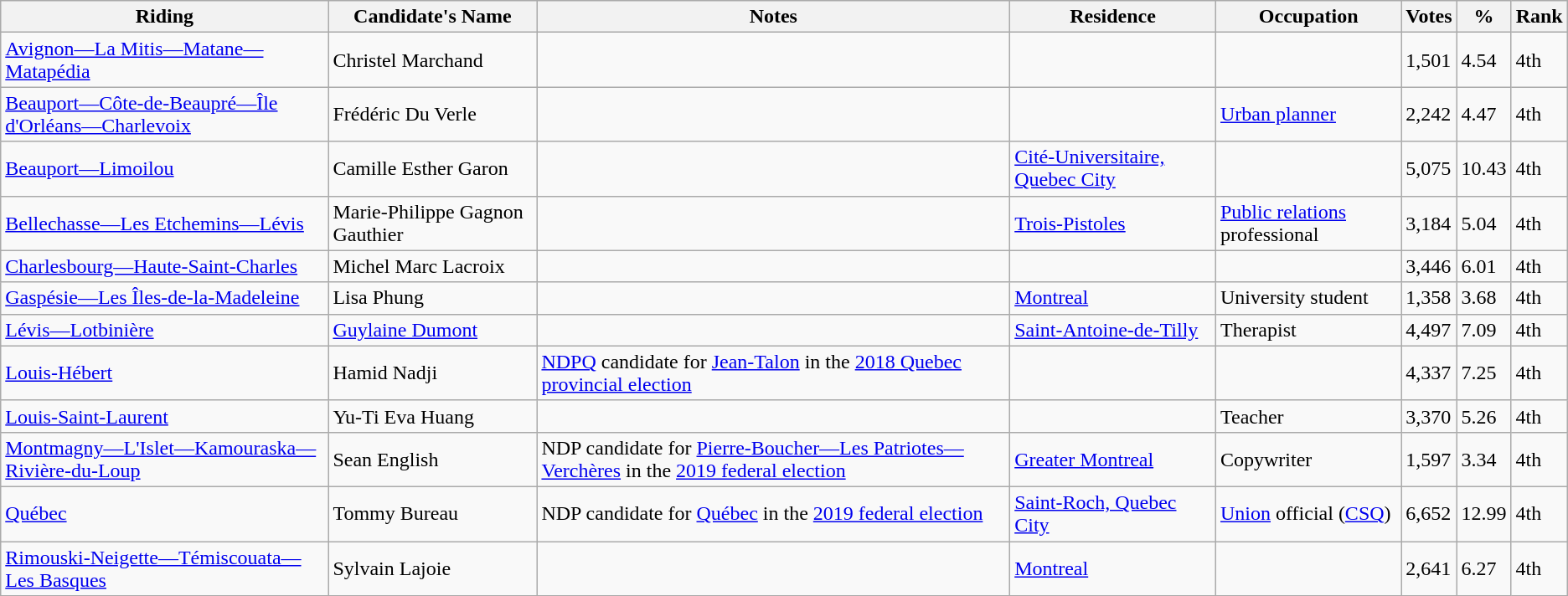<table class="wikitable sortable">
<tr>
<th>Riding<br></th>
<th>Candidate's Name</th>
<th>Notes</th>
<th>Residence</th>
<th>Occupation</th>
<th>Votes</th>
<th>%</th>
<th>Rank</th>
</tr>
<tr>
<td><a href='#'>Avignon—La Mitis—Matane—Matapédia</a></td>
<td>Christel Marchand</td>
<td></td>
<td></td>
<td></td>
<td>1,501</td>
<td>4.54</td>
<td>4th</td>
</tr>
<tr>
<td><a href='#'>Beauport—Côte-de-Beaupré—Île d'Orléans—Charlevoix</a></td>
<td>Frédéric Du Verle</td>
<td></td>
<td></td>
<td><a href='#'>Urban planner</a></td>
<td>2,242</td>
<td>4.47</td>
<td>4th</td>
</tr>
<tr>
<td><a href='#'>Beauport—Limoilou</a></td>
<td>Camille Esther Garon</td>
<td></td>
<td><a href='#'>Cité-Universitaire, Quebec City</a></td>
<td></td>
<td>5,075</td>
<td>10.43</td>
<td>4th</td>
</tr>
<tr>
<td><a href='#'>Bellechasse—Les Etchemins—Lévis</a></td>
<td>Marie-Philippe Gagnon Gauthier</td>
<td></td>
<td><a href='#'>Trois-Pistoles</a></td>
<td><a href='#'>Public relations</a> professional</td>
<td>3,184</td>
<td>5.04</td>
<td>4th</td>
</tr>
<tr>
<td><a href='#'>Charlesbourg—Haute-Saint-Charles</a></td>
<td>Michel Marc Lacroix</td>
<td></td>
<td></td>
<td></td>
<td>3,446</td>
<td>6.01</td>
<td>4th</td>
</tr>
<tr>
<td><a href='#'>Gaspésie—Les Îles-de-la-Madeleine</a></td>
<td>Lisa Phung</td>
<td></td>
<td><a href='#'>Montreal</a></td>
<td>University student</td>
<td>1,358</td>
<td>3.68</td>
<td>4th</td>
</tr>
<tr>
<td><a href='#'>Lévis—Lotbinière</a></td>
<td><a href='#'>Guylaine Dumont</a></td>
<td></td>
<td><a href='#'>Saint-Antoine-de-Tilly</a></td>
<td>Therapist</td>
<td>4,497</td>
<td>7.09</td>
<td>4th</td>
</tr>
<tr>
<td><a href='#'>Louis-Hébert</a></td>
<td>Hamid Nadji</td>
<td><a href='#'>NDPQ</a> candidate for <a href='#'>Jean-Talon</a> in the <a href='#'>2018 Quebec provincial election</a></td>
<td></td>
<td></td>
<td>4,337</td>
<td>7.25</td>
<td>4th</td>
</tr>
<tr>
<td><a href='#'>Louis-Saint-Laurent</a></td>
<td>Yu-Ti Eva Huang</td>
<td></td>
<td></td>
<td>Teacher</td>
<td>3,370</td>
<td>5.26</td>
<td>4th</td>
</tr>
<tr>
<td><a href='#'>Montmagny—L'Islet—Kamouraska—Rivière-du-Loup</a></td>
<td>Sean English</td>
<td>NDP candidate for <a href='#'>Pierre-Boucher—Les Patriotes—Verchères</a> in the <a href='#'>2019 federal election</a></td>
<td><a href='#'>Greater Montreal</a></td>
<td>Copywriter</td>
<td>1,597</td>
<td>3.34</td>
<td>4th</td>
</tr>
<tr>
<td><a href='#'>Québec</a></td>
<td>Tommy Bureau</td>
<td>NDP candidate for <a href='#'>Québec</a> in the <a href='#'>2019 federal election</a></td>
<td><a href='#'>Saint-Roch, Quebec City</a></td>
<td><a href='#'>Union</a> official (<a href='#'>CSQ</a>)</td>
<td>6,652</td>
<td>12.99</td>
<td>4th</td>
</tr>
<tr>
<td><a href='#'>Rimouski-Neigette—Témiscouata—Les Basques</a></td>
<td>Sylvain Lajoie</td>
<td></td>
<td><a href='#'>Montreal</a></td>
<td></td>
<td>2,641</td>
<td>6.27</td>
<td>4th</td>
</tr>
</table>
